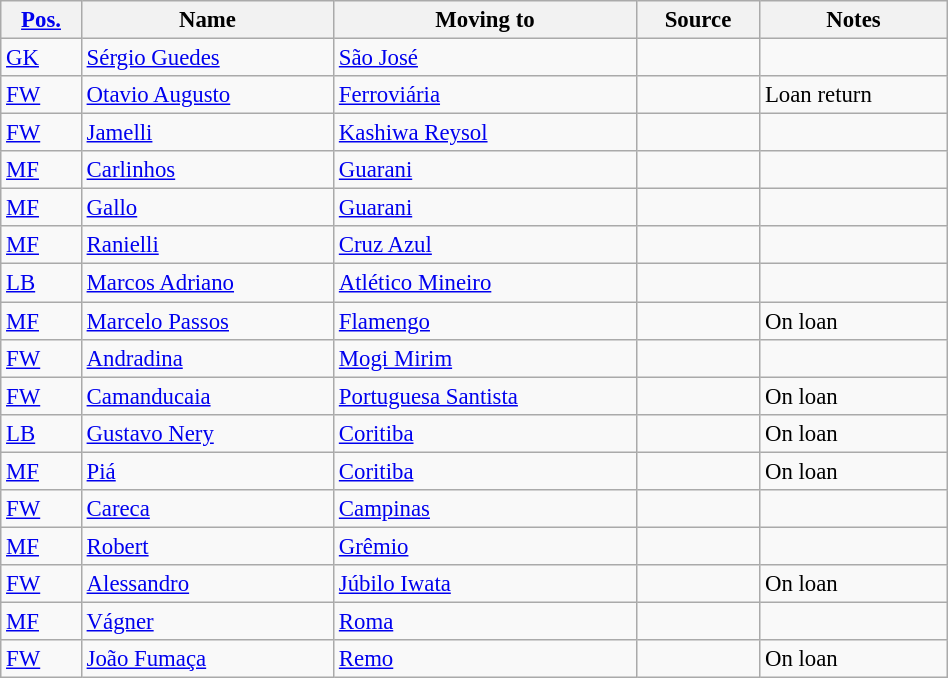<table class="wikitable sortable" style="width:50%; text-align:center; font-size:95%; text-align:left;">
<tr>
<th><a href='#'>Pos.</a></th>
<th>Name</th>
<th>Moving to</th>
<th>Source</th>
<th>Notes</th>
</tr>
<tr>
<td><a href='#'>GK</a></td>
<td style="text-align:left;"> <a href='#'>Sérgio Guedes</a></td>
<td style="text-align:left;"><a href='#'>São José</a></td>
<td></td>
<td></td>
</tr>
<tr>
<td><a href='#'>FW</a></td>
<td style="text-align:left;"> <a href='#'>Otavio Augusto</a></td>
<td style="text-align:left;"><a href='#'>Ferroviária</a></td>
<td></td>
<td>Loan return</td>
</tr>
<tr>
<td><a href='#'>FW</a></td>
<td style="text-align:left;"> <a href='#'>Jamelli</a></td>
<td style="text-align:left;"> <a href='#'>Kashiwa Reysol</a></td>
<td></td>
<td></td>
</tr>
<tr>
<td><a href='#'>MF</a></td>
<td style="text-align:left;"> <a href='#'>Carlinhos</a></td>
<td style="text-align:left;"><a href='#'>Guarani</a></td>
<td></td>
<td></td>
</tr>
<tr>
<td><a href='#'>MF</a></td>
<td style="text-align:left;"> <a href='#'>Gallo</a></td>
<td style="text-align:left;"><a href='#'>Guarani</a></td>
<td></td>
<td></td>
</tr>
<tr>
<td><a href='#'>MF</a></td>
<td style="text-align:left;"> <a href='#'>Ranielli</a></td>
<td style="text-align:left;"> <a href='#'>Cruz Azul</a></td>
<td></td>
<td></td>
</tr>
<tr>
<td><a href='#'>LB</a></td>
<td style="text-align:left;"> <a href='#'>Marcos Adriano</a></td>
<td style="text-align:left;"><a href='#'>Atlético Mineiro</a></td>
<td></td>
<td></td>
</tr>
<tr>
<td><a href='#'>MF</a></td>
<td style="text-align:left;"> <a href='#'>Marcelo Passos</a></td>
<td style="text-align:left;"><a href='#'>Flamengo</a></td>
<td></td>
<td>On loan</td>
</tr>
<tr>
<td><a href='#'>FW</a></td>
<td style="text-align:left;"> <a href='#'>Andradina</a></td>
<td style="text-align:left;"><a href='#'>Mogi Mirim</a></td>
<td></td>
<td></td>
</tr>
<tr>
<td><a href='#'>FW</a></td>
<td style="text-align:left;"> <a href='#'>Camanducaia</a></td>
<td style="text-align:left;"><a href='#'>Portuguesa Santista</a></td>
<td></td>
<td>On loan</td>
</tr>
<tr>
<td><a href='#'>LB</a></td>
<td style="text-align:left;"> <a href='#'>Gustavo Nery</a></td>
<td style="text-align:left;"><a href='#'>Coritiba</a></td>
<td></td>
<td>On loan</td>
</tr>
<tr>
<td><a href='#'>MF</a></td>
<td style="text-align:left;"> <a href='#'>Piá</a></td>
<td style="text-align:left;"><a href='#'>Coritiba</a></td>
<td></td>
<td>On loan</td>
</tr>
<tr>
<td><a href='#'>FW</a></td>
<td style="text-align:left;"> <a href='#'>Careca</a></td>
<td style="text-align:left;"><a href='#'>Campinas</a></td>
<td></td>
<td></td>
</tr>
<tr>
<td><a href='#'>MF</a></td>
<td style="text-align:left;"> <a href='#'>Robert</a></td>
<td style="text-align:left;"><a href='#'>Grêmio</a></td>
<td></td>
<td></td>
</tr>
<tr>
<td><a href='#'>FW</a></td>
<td style="text-align:left;"> <a href='#'>Alessandro</a></td>
<td style="text-align:left;"> <a href='#'>Júbilo Iwata</a></td>
<td></td>
<td>On loan</td>
</tr>
<tr>
<td><a href='#'>MF</a></td>
<td style="text-align:left;"> <a href='#'>Vágner</a></td>
<td style="text-align:left;"> <a href='#'>Roma</a></td>
<td></td>
<td></td>
</tr>
<tr>
<td><a href='#'>FW</a></td>
<td style="text-align:left;"> <a href='#'>João Fumaça</a></td>
<td style="text-align:left;"><a href='#'>Remo</a></td>
<td></td>
<td>On loan</td>
</tr>
</table>
